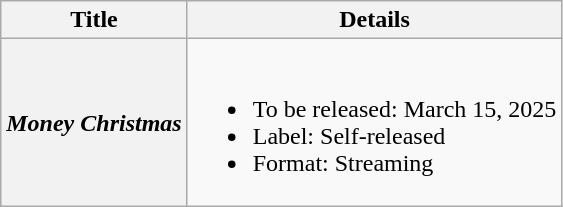<table class="wikitable plainrowheaders">
<tr>
<th>Title</th>
<th>Details</th>
</tr>
<tr>
<th scope="row"><em>Money Christmas</em></th>
<td><br><ul><li>To be released: March 15, 2025</li><li>Label: Self-released</li><li>Format: Streaming</li></ul></td>
</tr>
</table>
